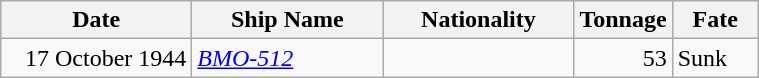<table class="wikitable sortable">
<tr>
<th width="120px">Date</th>
<th width="120px">Ship Name</th>
<th width="120px">Nationality</th>
<th width="25px">Tonnage</th>
<th width="50px">Fate</th>
</tr>
<tr>
<td align="right">17 October 1944</td>
<td align="left"><a href='#'><em>BMO-512</em></a></td>
<td align="left"></td>
<td align="right">53</td>
<td align="left">Sunk</td>
</tr>
</table>
